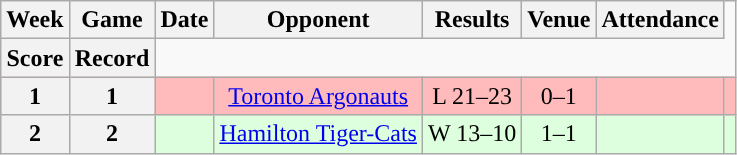<table class="wikitable" style="text-align:center">
<tr>
<th>Week</th>
<th>Game</th>
<th>Date</th>
<th>Opponent</th>
<th>Results</th>
<th>Venue</th>
<th>Attendance</th>
</tr>
<tr>
<th>Score</th>
<th>Record</th>
</tr>
<tr style="background:#ffbbbb">
<th>1</th>
<th>1</th>
<td></td>
<td><a href='#'>Toronto Argonauts</a></td>
<td>L 21–23</td>
<td>0–1</td>
<td></td>
<td></td>
</tr>
<tr style="background:#ddffdd">
<th>2</th>
<th>2</th>
<td></td>
<td><a href='#'>Hamilton Tiger-Cats</a></td>
<td>W 13–10</td>
<td>1–1</td>
<td></td>
<td></td>
</tr>
</table>
